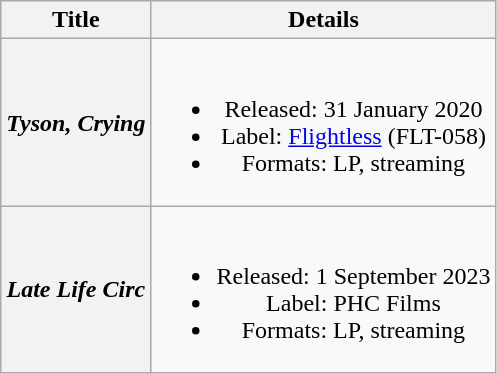<table class="wikitable plainrowheaders" style="text-align:center;">
<tr>
<th scope="col">Title</th>
<th scope="col">Details</th>
</tr>
<tr>
<th scope="row"><em>Tyson, Crying</em></th>
<td><br><ul><li>Released: 31 January 2020</li><li>Label: <a href='#'>Flightless</a> (FLT-058)</li><li>Formats: LP, streaming</li></ul></td>
</tr>
<tr>
<th scope="row"><em>Late Life Circ</em></th>
<td><br><ul><li>Released: 1 September 2023</li><li>Label: PHC Films</li><li>Formats: LP, streaming</li></ul></td>
</tr>
</table>
